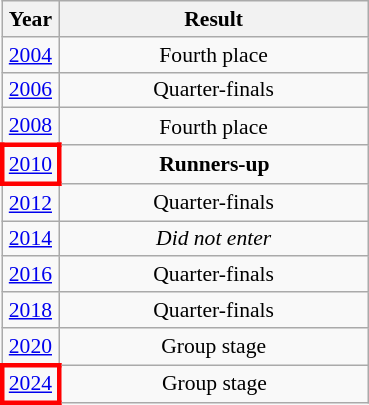<table class="wikitable" style="text-align: center; font-size:90%">
<tr>
<th>Year</th>
<th style="width:200px">Result</th>
</tr>
<tr>
<td> <a href='#'>2004</a></td>
<td>Fourth place</td>
</tr>
<tr>
<td> <a href='#'>2006</a></td>
<td>Quarter-finals</td>
</tr>
<tr>
<td> <a href='#'>2008</a></td>
<td>Fourth place</td>
</tr>
<tr>
<td style="border: 3px solid red"> <a href='#'>2010</a></td>
<td><strong> Runners-up</strong></td>
</tr>
<tr>
<td> <a href='#'>2012</a></td>
<td>Quarter-finals</td>
</tr>
<tr>
<td> <a href='#'>2014</a></td>
<td><em>Did not enter</em></td>
</tr>
<tr>
<td> <a href='#'>2016</a></td>
<td>Quarter-finals</td>
</tr>
<tr>
<td> <a href='#'>2018</a></td>
<td>Quarter-finals</td>
</tr>
<tr>
<td> <a href='#'>2020</a></td>
<td>Group stage</td>
</tr>
<tr>
<td style="border: 3px solid red"> <a href='#'>2024</a></td>
<td>Group stage</td>
</tr>
</table>
